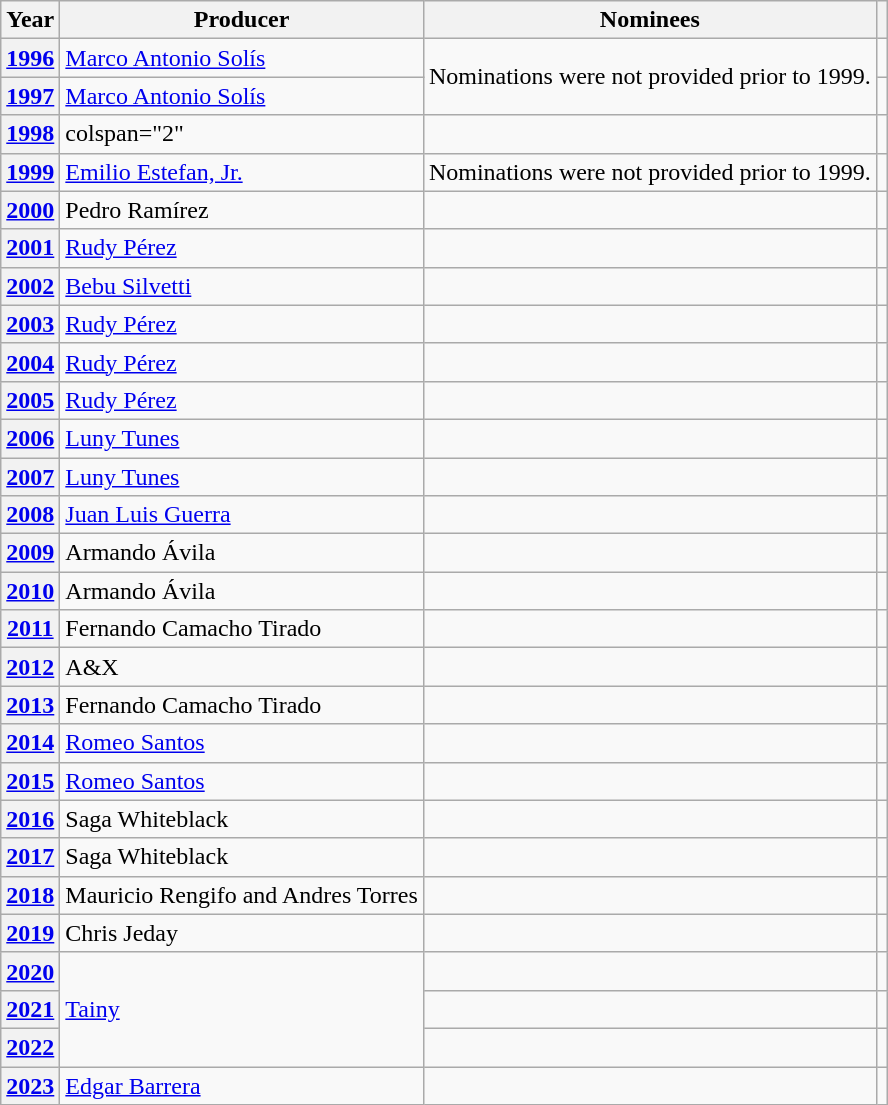<table class="wikitable">
<tr>
<th>Year</th>
<th>Producer</th>
<th>Nominees</th>
<th></th>
</tr>
<tr>
<th scope="row"><a href='#'>1996</a></th>
<td><a href='#'>Marco Antonio Solís</a></td>
<td rowspan="2">Nominations were not provided prior to 1999.</td>
<td></td>
</tr>
<tr>
<th scope="row"><a href='#'>1997</a></th>
<td><a href='#'>Marco Antonio Solís</a></td>
<td></td>
</tr>
<tr>
<th scope="row"><a href='#'>1998</a></th>
<td>colspan="2" </td>
<td></td>
</tr>
<tr>
<th scope="row"><a href='#'>1999</a></th>
<td><a href='#'>Emilio Estefan, Jr.</a></td>
<td>Nominations were not provided prior to 1999.</td>
<td></td>
</tr>
<tr>
<th scope="row"><a href='#'>2000</a></th>
<td>Pedro Ramírez</td>
<td></td>
<td></td>
</tr>
<tr>
<th scope="row"><a href='#'>2001</a></th>
<td><a href='#'>Rudy Pérez</a></td>
<td></td>
<td></td>
</tr>
<tr>
<th scope="row"><a href='#'>2002</a></th>
<td><a href='#'>Bebu Silvetti</a></td>
<td></td>
<td></td>
</tr>
<tr>
<th scope="row"><a href='#'>2003</a></th>
<td><a href='#'>Rudy Pérez</a></td>
<td></td>
<td><br></td>
</tr>
<tr>
<th scope="row"><a href='#'>2004</a></th>
<td><a href='#'>Rudy Pérez</a></td>
<td></td>
<td><br></td>
</tr>
<tr>
<th scope="row"><a href='#'>2005</a></th>
<td><a href='#'>Rudy Pérez</a></td>
<td></td>
<td><br></td>
</tr>
<tr>
<th scope="row"><a href='#'>2006</a></th>
<td><a href='#'>Luny Tunes</a></td>
<td></td>
<td><br></td>
</tr>
<tr>
<th scope="row"><a href='#'>2007</a></th>
<td><a href='#'>Luny Tunes</a></td>
<td></td>
<td><br></td>
</tr>
<tr>
<th scope="row"><a href='#'>2008</a></th>
<td><a href='#'>Juan Luis Guerra</a></td>
<td></td>
<td><br></td>
</tr>
<tr>
<th scope="row"><a href='#'>2009</a></th>
<td>Armando Ávila</td>
<td></td>
<td><br></td>
</tr>
<tr>
<th scope="row"><a href='#'>2010</a></th>
<td>Armando Ávila</td>
<td></td>
<td></td>
</tr>
<tr>
<th scope="row"><a href='#'>2011</a></th>
<td>Fernando Camacho Tirado</td>
<td></td>
<td><br></td>
</tr>
<tr>
<th scope="row"><a href='#'>2012</a></th>
<td>A&X</td>
<td></td>
<td><br></td>
</tr>
<tr>
<th scope="row"><a href='#'>2013</a></th>
<td>Fernando Camacho Tirado</td>
<td></td>
<td></td>
</tr>
<tr>
<th scope="row"><a href='#'>2014</a></th>
<td><a href='#'>Romeo Santos</a></td>
<td></td>
<td><br></td>
</tr>
<tr>
<th scope="row"><a href='#'>2015</a></th>
<td><a href='#'>Romeo Santos</a></td>
<td></td>
<td><br></td>
</tr>
<tr>
<th scope="row"><a href='#'>2016</a></th>
<td>Saga Whiteblack</td>
<td></td>
<td></td>
</tr>
<tr>
<th scope="row"><a href='#'>2017</a></th>
<td>Saga Whiteblack</td>
<td></td>
<td></td>
</tr>
<tr>
<th scope="row"><a href='#'>2018</a></th>
<td>Mauricio Rengifo and Andres Torres</td>
<td></td>
<td></td>
</tr>
<tr>
<th scope="row"><a href='#'>2019</a></th>
<td>Chris Jeday</td>
<td></td>
<td></td>
</tr>
<tr>
<th scope="row"><a href='#'>2020</a></th>
<td rowspan="3"><a href='#'>Tainy</a></td>
<td></td>
<td></td>
</tr>
<tr>
<th scope="row"><a href='#'>2021</a></th>
<td></td>
<td></td>
</tr>
<tr>
<th scope="row"><a href='#'>2022</a></th>
<td></td>
<td></td>
</tr>
<tr>
<th scope="row"><a href='#'>2023</a></th>
<td><a href='#'>Edgar Barrera</a></td>
<td></td>
<td></td>
</tr>
</table>
